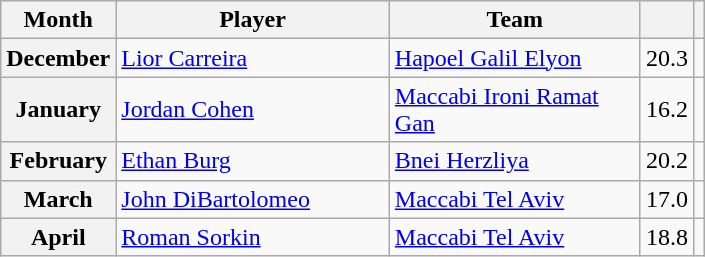<table class="wikitable" style="text-align: center;">
<tr>
<th>Month</th>
<th style="width:175px;">Player</th>
<th style="width:160px;">Team</th>
<th><a href='#'></a></th>
<th></th>
</tr>
<tr>
<th>December</th>
<td align=left> <a href='#'>Lior Carreira</a></td>
<td align=left><a href='#'>Hapoel Galil Elyon</a></td>
<td>20.3</td>
<td></td>
</tr>
<tr>
<th>January</th>
<td align=left> <a href='#'>Jordan Cohen</a></td>
<td align=left><a href='#'>Maccabi Ironi Ramat Gan</a></td>
<td>16.2</td>
<td></td>
</tr>
<tr>
<th>February</th>
<td align=left> <a href='#'>Ethan Burg</a></td>
<td align=left><a href='#'>Bnei Herzliya</a></td>
<td>20.2</td>
<td></td>
</tr>
<tr>
<th>March</th>
<td align=left> <a href='#'>John DiBartolomeo</a></td>
<td align=left><a href='#'>Maccabi Tel Aviv</a></td>
<td>17.0</td>
<td></td>
</tr>
<tr>
<th>April</th>
<td align=left> <a href='#'>Roman Sorkin</a></td>
<td align=left><a href='#'>Maccabi Tel Aviv</a></td>
<td>18.8</td>
<td></td>
</tr>
</table>
